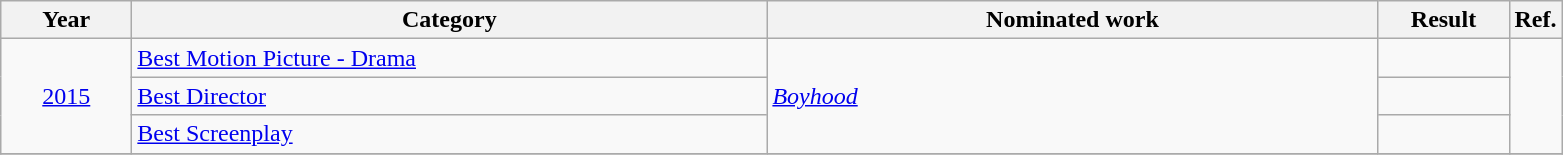<table class=wikitable>
<tr>
<th scope="col" style="width:5em;">Year</th>
<th scope="col" style="width:26em;">Category</th>
<th scope="col" style="width:25em;">Nominated work</th>
<th scope="col" style="width:5em;">Result</th>
<th>Ref.</th>
</tr>
<tr>
<td rowspan="3" style="text-align:center;" ,><a href='#'>2015</a></td>
<td><a href='#'>Best Motion Picture - Drama</a></td>
<td rowspan="3"><em><a href='#'>Boyhood</a></em></td>
<td></td>
<td rowspan="3"></td>
</tr>
<tr>
<td><a href='#'>Best Director</a></td>
<td></td>
</tr>
<tr>
<td><a href='#'>Best Screenplay</a></td>
<td></td>
</tr>
<tr>
</tr>
</table>
